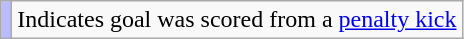<table class="wikitable plainrowheaders">
<tr>
<th scope="row" style="text-align:center;background: #BBBBFF;"></th>
<td>Indicates goal was scored from a <a href='#'>penalty kick</a></td>
</tr>
</table>
